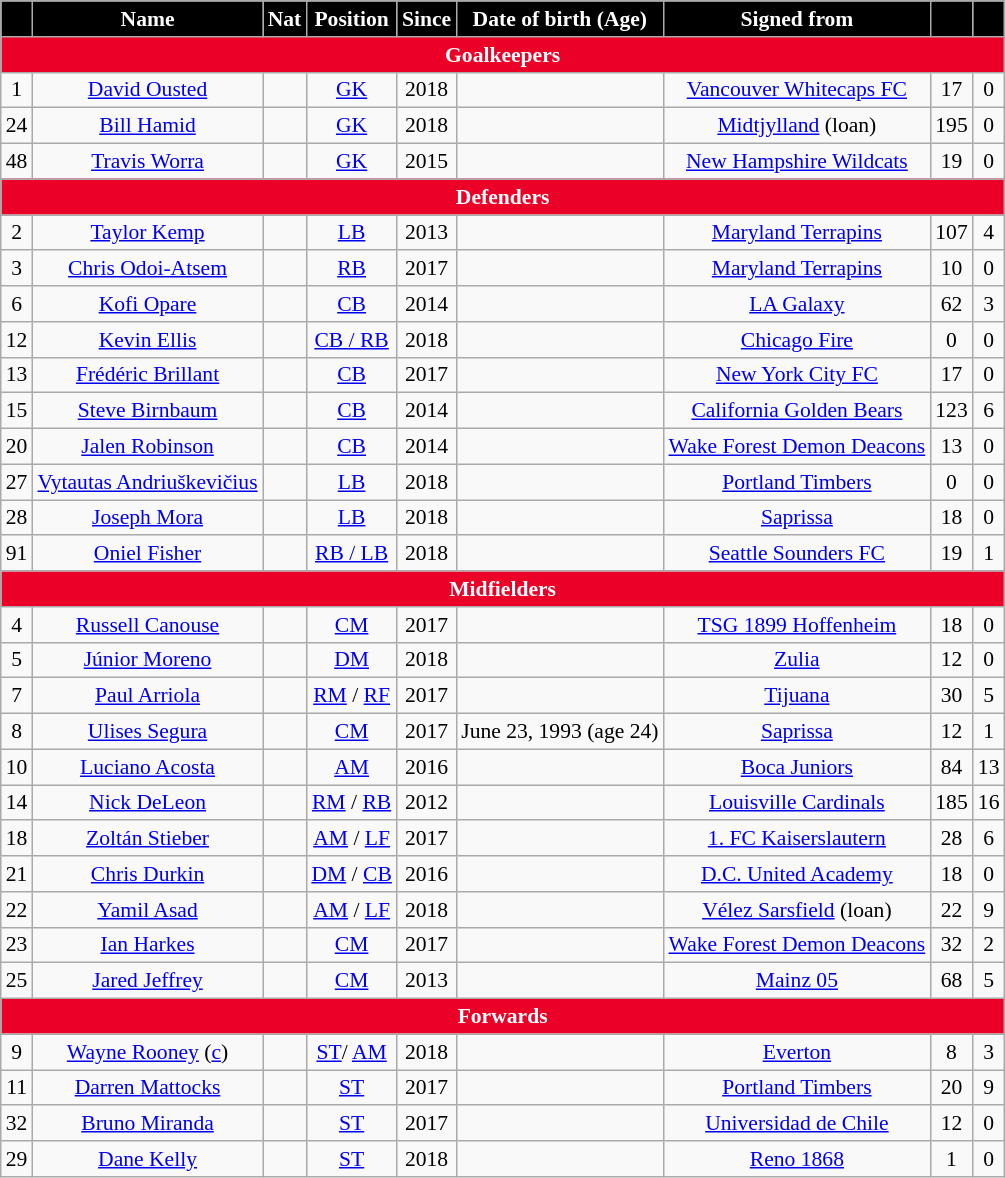<table class="wikitable" style="text-align:center; font-size:90%;">
<tr>
<th style="background:#000000; color:white; text-align:center;"></th>
<th style="background:#000000; color:white; text-align:center;">Name</th>
<th style="background:#000000; color:white; text-align:center;">Nat</th>
<th style="background:#000000; color:white; text-align:center;">Position</th>
<th style="background:#000000; color:white; text-align:center;">Since</th>
<th style="background:#000000; color:white; text-align:center;">Date of birth (Age)</th>
<th style="background:#000000; color:white; text-align:center;">Signed from</th>
<th style="background:#000000; color:white; text-align:center;"></th>
<th style="background:#000000; color:white; text-align:center;"></th>
</tr>
<tr>
<th colspan="9" style="background:#EB0027; color:white; text-align:center;">Goalkeepers</th>
</tr>
<tr>
<td>1</td>
<td><a href='#'>David Ousted</a></td>
<td></td>
<td><a href='#'>GK</a></td>
<td>2018</td>
<td></td>
<td> <a href='#'>Vancouver Whitecaps FC</a></td>
<td>17</td>
<td>0</td>
</tr>
<tr>
<td>24</td>
<td><a href='#'>Bill Hamid</a></td>
<td></td>
<td><a href='#'>GK</a></td>
<td>2018</td>
<td></td>
<td> <a href='#'>Midtjylland</a> (loan)</td>
<td>195</td>
<td>0</td>
</tr>
<tr>
<td>48</td>
<td><a href='#'>Travis Worra</a></td>
<td></td>
<td><a href='#'>GK</a></td>
<td>2015</td>
<td></td>
<td> <a href='#'>New Hampshire Wildcats</a></td>
<td>19</td>
<td>0</td>
</tr>
<tr>
<th colspan="9" style="background:#EB0027; color:white; text-align:center;">Defenders</th>
</tr>
<tr>
<td>2</td>
<td><a href='#'>Taylor Kemp</a></td>
<td></td>
<td><a href='#'>LB</a></td>
<td>2013</td>
<td></td>
<td> <a href='#'>Maryland Terrapins</a></td>
<td>107</td>
<td>4</td>
</tr>
<tr>
<td>3</td>
<td><a href='#'>Chris Odoi-Atsem</a></td>
<td></td>
<td><a href='#'>RB</a></td>
<td>2017</td>
<td></td>
<td> <a href='#'>Maryland Terrapins</a></td>
<td>10</td>
<td>0</td>
</tr>
<tr>
<td>6</td>
<td><a href='#'>Kofi Opare</a></td>
<td></td>
<td><a href='#'>CB</a></td>
<td>2014</td>
<td></td>
<td> <a href='#'>LA Galaxy</a></td>
<td>62</td>
<td>3</td>
</tr>
<tr>
<td>12</td>
<td><a href='#'>Kevin Ellis</a></td>
<td></td>
<td><a href='#'>CB / RB</a></td>
<td>2018</td>
<td></td>
<td> <a href='#'>Chicago Fire</a></td>
<td>0</td>
<td>0</td>
</tr>
<tr>
<td>13</td>
<td><a href='#'>Frédéric Brillant</a></td>
<td></td>
<td><a href='#'>CB</a></td>
<td>2017</td>
<td></td>
<td> <a href='#'>New York City FC</a></td>
<td>17</td>
<td>0</td>
</tr>
<tr>
<td>15</td>
<td><a href='#'>Steve Birnbaum</a></td>
<td></td>
<td><a href='#'>CB</a></td>
<td>2014</td>
<td></td>
<td> <a href='#'>California Golden Bears</a></td>
<td>123</td>
<td>6</td>
</tr>
<tr>
<td>20</td>
<td><a href='#'>Jalen Robinson</a></td>
<td></td>
<td><a href='#'>CB</a></td>
<td>2014</td>
<td></td>
<td> <a href='#'>Wake Forest Demon Deacons</a></td>
<td>13</td>
<td>0</td>
</tr>
<tr>
<td>27</td>
<td><a href='#'>Vytautas Andriuškevičius</a></td>
<td></td>
<td><a href='#'>LB</a></td>
<td>2018</td>
<td></td>
<td> <a href='#'>Portland Timbers</a></td>
<td>0</td>
<td>0</td>
</tr>
<tr>
<td>28</td>
<td><a href='#'>Joseph Mora</a></td>
<td></td>
<td><a href='#'>LB</a></td>
<td>2018</td>
<td></td>
<td> <a href='#'>Saprissa</a></td>
<td>18</td>
<td>0</td>
</tr>
<tr>
<td>91</td>
<td><a href='#'>Oniel Fisher</a></td>
<td></td>
<td><a href='#'>RB / LB</a></td>
<td>2018</td>
<td></td>
<td> <a href='#'>Seattle Sounders FC</a></td>
<td>19</td>
<td>1</td>
</tr>
<tr>
<th colspan="9" style="background:#EB0027; color:white; text-align:center;">Midfielders</th>
</tr>
<tr>
<td>4</td>
<td><a href='#'>Russell Canouse</a></td>
<td></td>
<td><a href='#'>CM</a></td>
<td>2017</td>
<td></td>
<td> <a href='#'>TSG 1899 Hoffenheim</a></td>
<td>18</td>
<td>0</td>
</tr>
<tr>
<td>5</td>
<td><a href='#'>Júnior Moreno</a></td>
<td></td>
<td><a href='#'>DM</a></td>
<td>2018</td>
<td></td>
<td> <a href='#'>Zulia</a></td>
<td>12</td>
<td>0</td>
</tr>
<tr>
<td>7</td>
<td><a href='#'>Paul Arriola</a></td>
<td></td>
<td><a href='#'>RM</a> / <a href='#'>RF</a></td>
<td>2017</td>
<td></td>
<td> <a href='#'>Tijuana</a></td>
<td>30</td>
<td>5</td>
</tr>
<tr>
<td>8</td>
<td><a href='#'>Ulises Segura</a></td>
<td></td>
<td><a href='#'>CM</a></td>
<td>2017</td>
<td>June 23, 1993 (age 24)</td>
<td> <a href='#'>Saprissa</a></td>
<td>12</td>
<td>1</td>
</tr>
<tr>
<td>10</td>
<td><a href='#'>Luciano Acosta</a></td>
<td></td>
<td><a href='#'>AM</a></td>
<td>2016</td>
<td></td>
<td> <a href='#'>Boca Juniors</a></td>
<td>84</td>
<td>13</td>
</tr>
<tr>
<td>14</td>
<td><a href='#'>Nick DeLeon</a></td>
<td></td>
<td><a href='#'>RM</a> / <a href='#'>RB</a></td>
<td>2012</td>
<td></td>
<td> <a href='#'>Louisville Cardinals</a></td>
<td>185</td>
<td>16</td>
</tr>
<tr>
<td>18</td>
<td><a href='#'>Zoltán Stieber</a></td>
<td></td>
<td><a href='#'>AM</a> / <a href='#'>LF</a></td>
<td>2017</td>
<td></td>
<td> <a href='#'>1. FC Kaiserslautern</a></td>
<td>28</td>
<td>6</td>
</tr>
<tr>
<td>21</td>
<td><a href='#'>Chris Durkin</a></td>
<td></td>
<td><a href='#'>DM</a> / <a href='#'>CB</a></td>
<td>2016</td>
<td></td>
<td> <a href='#'>D.C. United Academy</a></td>
<td>18</td>
<td>0</td>
</tr>
<tr>
<td>22</td>
<td><a href='#'>Yamil Asad</a></td>
<td></td>
<td><a href='#'>AM</a> / <a href='#'>LF</a></td>
<td>2018</td>
<td></td>
<td> <a href='#'>Vélez Sarsfield</a> (loan)</td>
<td>22</td>
<td>9</td>
</tr>
<tr>
<td>23</td>
<td><a href='#'>Ian Harkes</a></td>
<td></td>
<td><a href='#'>CM</a></td>
<td>2017</td>
<td></td>
<td> <a href='#'>Wake Forest Demon Deacons</a></td>
<td>32</td>
<td>2</td>
</tr>
<tr>
<td>25</td>
<td><a href='#'>Jared Jeffrey</a></td>
<td></td>
<td><a href='#'>CM</a></td>
<td>2013</td>
<td></td>
<td> <a href='#'>Mainz 05</a></td>
<td>68</td>
<td>5</td>
</tr>
<tr>
<th colspan="9" style="background:#EB0027; color:white; text-align:center;">Forwards</th>
</tr>
<tr>
<td>9</td>
<td><a href='#'>Wayne Rooney</a> (<a href='#'>c</a>)</td>
<td></td>
<td><a href='#'>ST</a>/ <a href='#'>AM</a></td>
<td>2018</td>
<td></td>
<td> <a href='#'>Everton</a></td>
<td>8</td>
<td>3</td>
</tr>
<tr>
<td>11</td>
<td><a href='#'>Darren Mattocks</a></td>
<td></td>
<td><a href='#'>ST</a></td>
<td>2017</td>
<td></td>
<td> <a href='#'>Portland Timbers</a></td>
<td>20</td>
<td>9</td>
</tr>
<tr>
<td>32</td>
<td><a href='#'>Bruno Miranda</a></td>
<td></td>
<td><a href='#'>ST</a></td>
<td>2017</td>
<td></td>
<td> <a href='#'>Universidad de Chile</a></td>
<td>12</td>
<td>0</td>
</tr>
<tr>
<td>29</td>
<td><a href='#'>Dane Kelly</a></td>
<td></td>
<td><a href='#'>ST</a></td>
<td>2018</td>
<td></td>
<td> <a href='#'>Reno 1868</a></td>
<td>1</td>
<td>0</td>
</tr>
</table>
